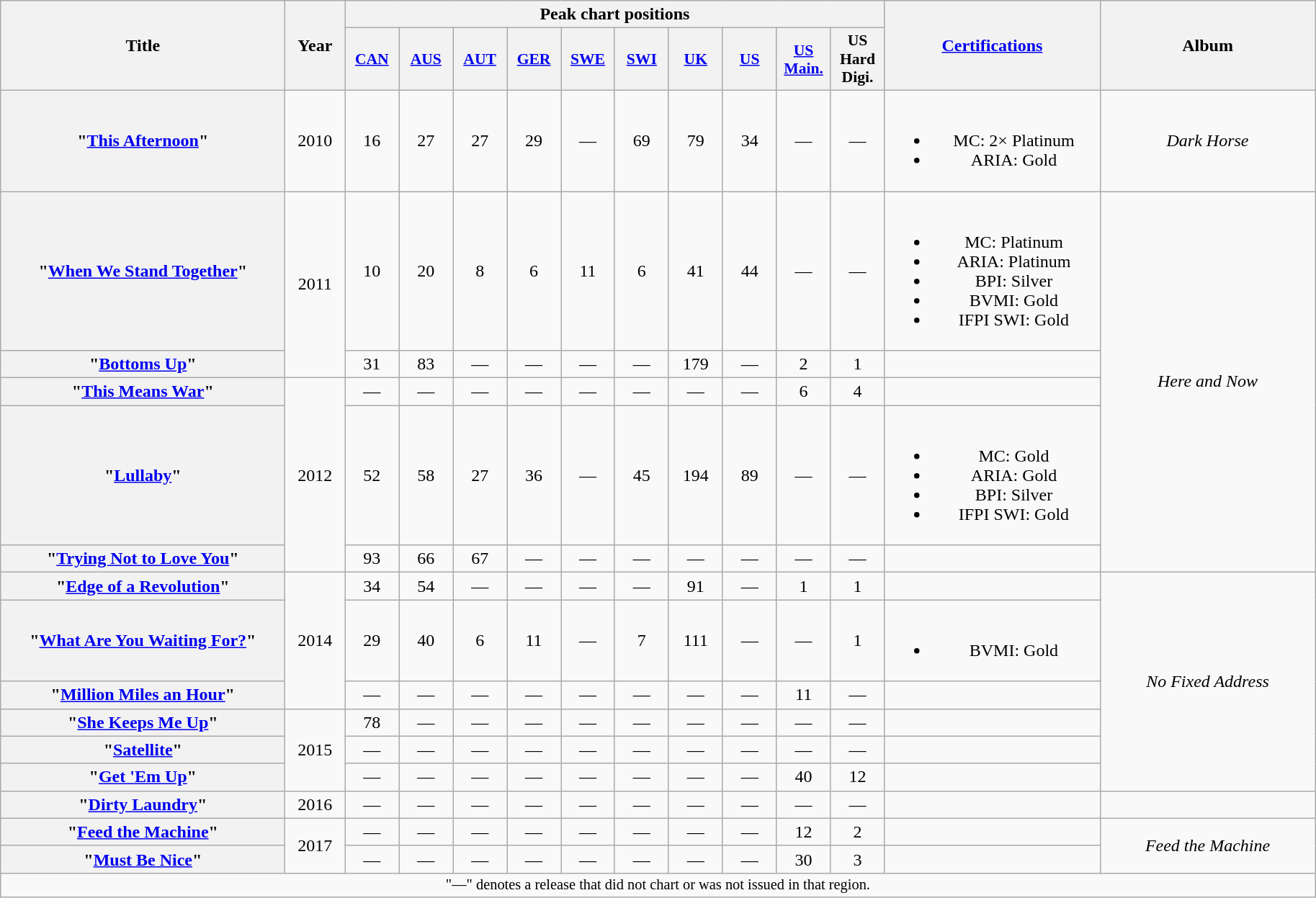<table class="wikitable plainrowheaders" style="text-align:center;">
<tr>
<th scope="col" rowspan="2" style="width:16em;">Title</th>
<th scope="col" rowspan="2" style="width:3em;">Year</th>
<th scope="col" colspan="10">Peak chart positions</th>
<th scope="col" rowspan="2" style="width:12em;"><a href='#'>Certifications</a></th>
<th scope="col" rowspan="2" style="width:12em;">Album</th>
</tr>
<tr>
<th scope="col" style="width:3em;font-size:90%;"><a href='#'>CAN</a><br></th>
<th scope="col" style="width:3em;font-size:90%;"><a href='#'>AUS</a><br></th>
<th scope="col" style="width:3em;font-size:90%;"><a href='#'>AUT</a><br></th>
<th scope="col" style="width:3em;font-size:90%;"><a href='#'>GER</a><br></th>
<th scope="col" style="width:3em;font-size:90%;"><a href='#'>SWE</a><br></th>
<th scope="col" style="width:3em;font-size:90%;"><a href='#'>SWI</a><br></th>
<th scope="col" style="width:3em;font-size:90%;"><a href='#'>UK</a><br></th>
<th scope="col" style="width:3em;font-size:90%;"><a href='#'>US</a><br></th>
<th scope="col" style="width:3em;font-size:90%;"><a href='#'>US<br>Main.</a><br></th>
<th scope="col" style="width:3em;font-size:90%;">US<br>Hard<br>Digi.</th>
</tr>
<tr>
<th scope="row">"<a href='#'>This Afternoon</a>"</th>
<td>2010</td>
<td>16</td>
<td>27</td>
<td>27</td>
<td>29</td>
<td>—</td>
<td>69</td>
<td>79</td>
<td>34</td>
<td>—</td>
<td>—</td>
<td><br><ul><li>MC: 2× Platinum</li><li>ARIA: Gold</li></ul></td>
<td><em>Dark Horse</em></td>
</tr>
<tr>
<th scope="row">"<a href='#'>When We Stand Together</a>"</th>
<td rowspan="2">2011</td>
<td>10</td>
<td>20</td>
<td>8</td>
<td>6</td>
<td>11</td>
<td>6</td>
<td>41</td>
<td>44</td>
<td>—</td>
<td>—</td>
<td><br><ul><li>MC: Platinum</li><li>ARIA: Platinum</li><li>BPI: Silver</li><li>BVMI: Gold</li><li>IFPI SWI: Gold</li></ul></td>
<td rowspan="5"><em>Here and Now</em></td>
</tr>
<tr>
<th scope="row">"<a href='#'>Bottoms Up</a>"</th>
<td>31</td>
<td>83</td>
<td>—</td>
<td>—</td>
<td>—</td>
<td>—</td>
<td>179</td>
<td>—</td>
<td>2</td>
<td>1</td>
<td></td>
</tr>
<tr>
<th scope="row">"<a href='#'>This Means War</a>"</th>
<td rowspan="3">2012</td>
<td>—</td>
<td>—</td>
<td>—</td>
<td>—</td>
<td>—</td>
<td>—</td>
<td>—</td>
<td>—</td>
<td>6</td>
<td>4</td>
<td></td>
</tr>
<tr>
<th scope="row">"<a href='#'>Lullaby</a>"</th>
<td>52</td>
<td>58</td>
<td>27</td>
<td>36</td>
<td>—</td>
<td>45</td>
<td>194</td>
<td>89</td>
<td>—</td>
<td>—</td>
<td><br><ul><li>MC: Gold</li><li>ARIA: Gold</li><li>BPI: Silver</li><li>IFPI SWI: Gold</li></ul></td>
</tr>
<tr>
<th scope="row">"<a href='#'>Trying Not to Love You</a>"</th>
<td>93</td>
<td>66</td>
<td>67</td>
<td>—</td>
<td>—</td>
<td>—</td>
<td>—</td>
<td>—</td>
<td>—</td>
<td>—</td>
<td></td>
</tr>
<tr>
<th scope="row">"<a href='#'>Edge of a Revolution</a>"</th>
<td rowspan="3">2014</td>
<td>34</td>
<td>54</td>
<td>—</td>
<td>—</td>
<td>—</td>
<td>—</td>
<td>91</td>
<td>—</td>
<td>1</td>
<td>1</td>
<td></td>
<td rowspan="6"><em>No Fixed Address</em></td>
</tr>
<tr>
<th scope="row">"<a href='#'>What Are You Waiting For?</a>"</th>
<td>29</td>
<td>40</td>
<td>6</td>
<td>11</td>
<td>—</td>
<td>7</td>
<td>111</td>
<td>—</td>
<td>—</td>
<td>1</td>
<td><br><ul><li>BVMI: Gold</li></ul></td>
</tr>
<tr>
<th scope="row">"<a href='#'>Million Miles an Hour</a>"</th>
<td>—</td>
<td>—</td>
<td>—</td>
<td>—</td>
<td>—</td>
<td>—</td>
<td>—</td>
<td>—</td>
<td>11</td>
<td>—</td>
<td></td>
</tr>
<tr>
<th scope="row">"<a href='#'>She Keeps Me Up</a>"</th>
<td rowspan="3">2015</td>
<td>78</td>
<td>—</td>
<td>—</td>
<td>—</td>
<td>—</td>
<td>—</td>
<td>—</td>
<td>—</td>
<td>—</td>
<td>—</td>
<td></td>
</tr>
<tr>
<th scope="row">"<a href='#'>Satellite</a>"</th>
<td>—</td>
<td>—</td>
<td>—</td>
<td>—</td>
<td>—</td>
<td>—</td>
<td>—</td>
<td>—</td>
<td>—</td>
<td>—</td>
<td></td>
</tr>
<tr>
<th scope="row">"<a href='#'>Get 'Em Up</a>"</th>
<td>—</td>
<td>—</td>
<td>—</td>
<td>—</td>
<td>—</td>
<td>—</td>
<td>—</td>
<td>—</td>
<td>40</td>
<td>12</td>
<td></td>
</tr>
<tr>
<th scope="row">"<a href='#'>Dirty Laundry</a>"</th>
<td>2016</td>
<td>—</td>
<td>—</td>
<td>—</td>
<td>—</td>
<td>—</td>
<td>—</td>
<td>—</td>
<td>—</td>
<td>—</td>
<td>—</td>
<td></td>
<td></td>
</tr>
<tr>
<th scope="row">"<a href='#'>Feed the Machine</a>"</th>
<td rowspan="2">2017</td>
<td>—</td>
<td>—</td>
<td>—</td>
<td>—</td>
<td>—</td>
<td>—</td>
<td>—</td>
<td>—</td>
<td>12</td>
<td>2</td>
<td></td>
<td rowspan="2"><em>Feed the Machine</em></td>
</tr>
<tr>
<th scope="row">"<a href='#'>Must Be Nice</a>"</th>
<td>—</td>
<td>—</td>
<td>—</td>
<td>—</td>
<td>—</td>
<td>—</td>
<td>—</td>
<td>—</td>
<td>30</td>
<td>3</td>
<td></td>
</tr>
<tr>
<td colspan="14" align="center" style="font-size: 85%">"—" denotes a release that did not chart or was not issued in that region.</td>
</tr>
</table>
